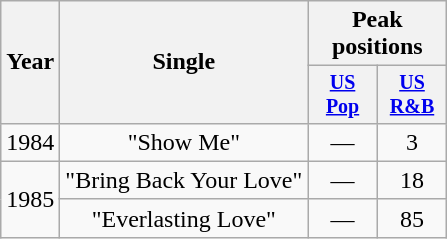<table class="wikitable" style="text-align:center;">
<tr>
<th rowspan="2">Year</th>
<th rowspan="2">Single</th>
<th colspan="4">Peak<br>positions</th>
</tr>
<tr style="font-size:smaller;">
<th width="40"><a href='#'>US<br>Pop</a></th>
<th width="40"><a href='#'>US<br>R&B</a></th>
</tr>
<tr>
<td>1984</td>
<td>"Show Me"</td>
<td>—</td>
<td>3</td>
</tr>
<tr>
<td rowspan="2">1985</td>
<td>"Bring Back Your Love"</td>
<td>—</td>
<td>18</td>
</tr>
<tr>
<td>"Everlasting Love"</td>
<td>—</td>
<td>85</td>
</tr>
</table>
